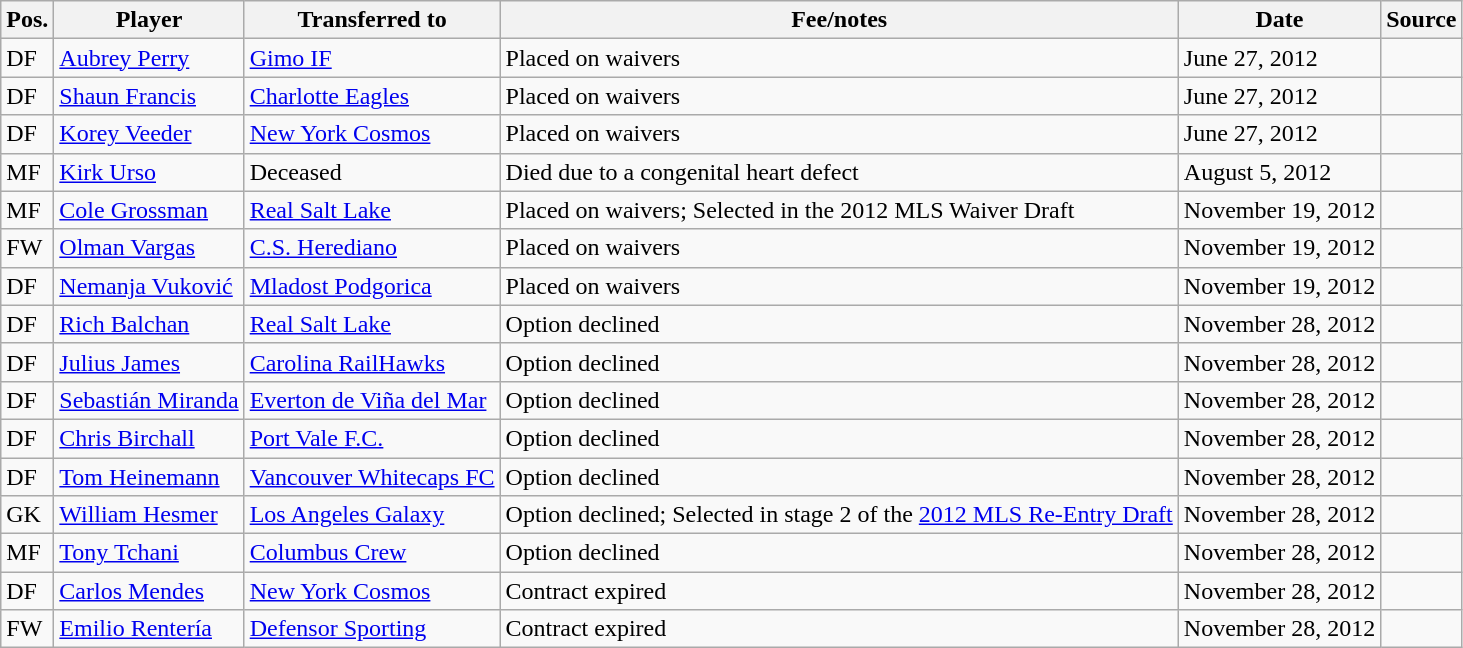<table class="wikitable sortable" style="text-align: left">
<tr>
<th><strong>Pos.</strong></th>
<th><strong>Player</strong></th>
<th><strong>Transferred to</strong></th>
<th><strong>Fee/notes</strong></th>
<th><strong>Date</strong></th>
<th><strong>Source</strong></th>
</tr>
<tr>
<td>DF</td>
<td> <a href='#'>Aubrey Perry</a></td>
<td> <a href='#'>Gimo IF</a></td>
<td>Placed on waivers</td>
<td>June 27, 2012</td>
<td align=center></td>
</tr>
<tr>
<td>DF</td>
<td> <a href='#'>Shaun Francis</a></td>
<td> <a href='#'>Charlotte Eagles</a></td>
<td>Placed on waivers</td>
<td>June 27, 2012</td>
<td align=center></td>
</tr>
<tr>
<td>DF</td>
<td> <a href='#'>Korey Veeder</a></td>
<td> <a href='#'>New York Cosmos</a></td>
<td>Placed on waivers</td>
<td>June 27, 2012</td>
<td align=center></td>
</tr>
<tr>
<td>MF</td>
<td> <a href='#'>Kirk Urso</a></td>
<td>Deceased</td>
<td>Died due to a congenital heart defect</td>
<td>August 5, 2012</td>
<td align=center></td>
</tr>
<tr>
<td>MF</td>
<td> <a href='#'>Cole Grossman</a></td>
<td> <a href='#'>Real Salt Lake</a></td>
<td>Placed on waivers; Selected in the 2012 MLS Waiver Draft</td>
<td>November 19, 2012</td>
<td align=center></td>
</tr>
<tr>
<td>FW</td>
<td> <a href='#'>Olman Vargas</a></td>
<td> <a href='#'>C.S. Herediano</a></td>
<td>Placed on waivers</td>
<td>November 19, 2012</td>
<td align=center></td>
</tr>
<tr>
<td>DF</td>
<td> <a href='#'>Nemanja Vuković</a></td>
<td> <a href='#'>Mladost Podgorica</a></td>
<td>Placed on waivers</td>
<td>November 19, 2012</td>
<td align=center></td>
</tr>
<tr>
<td>DF</td>
<td> <a href='#'>Rich Balchan</a></td>
<td> <a href='#'>Real Salt Lake</a></td>
<td>Option declined</td>
<td>November 28, 2012</td>
<td align=center></td>
</tr>
<tr>
<td>DF</td>
<td> <a href='#'>Julius James</a></td>
<td> <a href='#'>Carolina RailHawks</a></td>
<td>Option declined</td>
<td>November 28, 2012</td>
<td align=center></td>
</tr>
<tr>
<td>DF</td>
<td> <a href='#'>Sebastián Miranda</a></td>
<td> <a href='#'>Everton de Viña del Mar</a></td>
<td>Option declined</td>
<td>November 28, 2012</td>
<td align=center></td>
</tr>
<tr>
<td>DF</td>
<td> <a href='#'>Chris Birchall</a></td>
<td> <a href='#'>Port Vale F.C.</a></td>
<td>Option declined</td>
<td>November 28, 2012</td>
<td align=center></td>
</tr>
<tr>
<td>DF</td>
<td> <a href='#'>Tom Heinemann</a></td>
<td> <a href='#'>Vancouver Whitecaps FC</a></td>
<td>Option declined</td>
<td>November 28, 2012</td>
<td align=center></td>
</tr>
<tr>
<td>GK</td>
<td> <a href='#'>William Hesmer</a></td>
<td> <a href='#'>Los Angeles Galaxy</a></td>
<td>Option declined; Selected in stage 2 of the <a href='#'>2012 MLS Re-Entry Draft</a></td>
<td>November 28, 2012</td>
<td align=center></td>
</tr>
<tr>
<td>MF</td>
<td> <a href='#'>Tony Tchani</a></td>
<td> <a href='#'>Columbus Crew</a></td>
<td>Option declined</td>
<td>November 28, 2012</td>
<td align=center></td>
</tr>
<tr>
<td>DF</td>
<td> <a href='#'>Carlos Mendes</a></td>
<td> <a href='#'>New York Cosmos</a></td>
<td>Contract expired</td>
<td>November 28, 2012</td>
<td align=center></td>
</tr>
<tr>
<td>FW</td>
<td> <a href='#'>Emilio Rentería</a></td>
<td> <a href='#'>Defensor Sporting</a></td>
<td>Contract expired</td>
<td>November 28, 2012</td>
<td align=center></td>
</tr>
</table>
